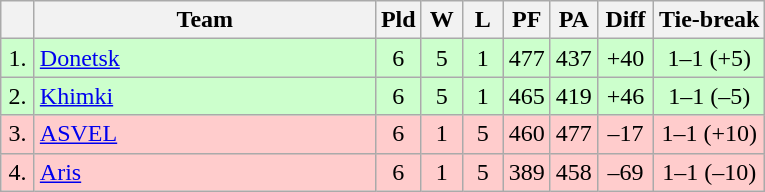<table class="wikitable" style="text-align:center">
<tr>
<th width=15></th>
<th width=220>Team</th>
<th width=20>Pld</th>
<th width=20>W</th>
<th width=20>L</th>
<th width=20>PF</th>
<th width=20>PA</th>
<th width=30>Diff</th>
<th>Tie-break</th>
</tr>
<tr style="background: #ccffcc;">
<td>1.</td>
<td align=left> <a href='#'>Donetsk</a></td>
<td>6</td>
<td>5</td>
<td>1</td>
<td>477</td>
<td>437</td>
<td>+40</td>
<td>1–1 (+5)</td>
</tr>
<tr style="background: #ccffcc;">
<td>2.</td>
<td align=left> <a href='#'>Khimki</a></td>
<td>6</td>
<td>5</td>
<td>1</td>
<td>465</td>
<td>419</td>
<td>+46</td>
<td>1–1 (–5)</td>
</tr>
<tr style="background:#ffcccc;">
<td>3.</td>
<td align=left> <a href='#'>ASVEL</a></td>
<td>6</td>
<td>1</td>
<td>5</td>
<td>460</td>
<td>477</td>
<td>–17</td>
<td>1–1 (+10)</td>
</tr>
<tr style="background:#ffcccc;">
<td>4.</td>
<td align=left> <a href='#'>Aris</a></td>
<td>6</td>
<td>1</td>
<td>5</td>
<td>389</td>
<td>458</td>
<td>–69</td>
<td>1–1 (–10)</td>
</tr>
</table>
